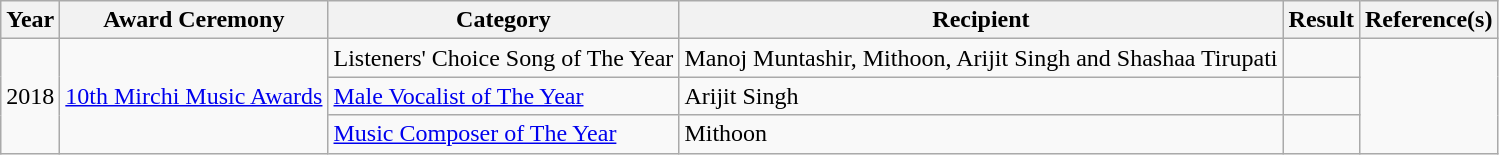<table class="wikitable">
<tr>
<th>Year</th>
<th>Award Ceremony</th>
<th>Category</th>
<th>Recipient</th>
<th>Result</th>
<th>Reference(s)</th>
</tr>
<tr>
<td rowspan="3">2018</td>
<td rowspan="3"><a href='#'>10th Mirchi Music Awards</a></td>
<td>Listeners' Choice Song of The Year</td>
<td>Manoj Muntashir, Mithoon, Arijit Singh and Shashaa Tirupati</td>
<td></td>
<td rowspan="3"></td>
</tr>
<tr>
<td><a href='#'>Male Vocalist of The Year</a></td>
<td>Arijit Singh</td>
<td></td>
</tr>
<tr>
<td><a href='#'>Music Composer of The Year</a></td>
<td>Mithoon</td>
<td></td>
</tr>
</table>
